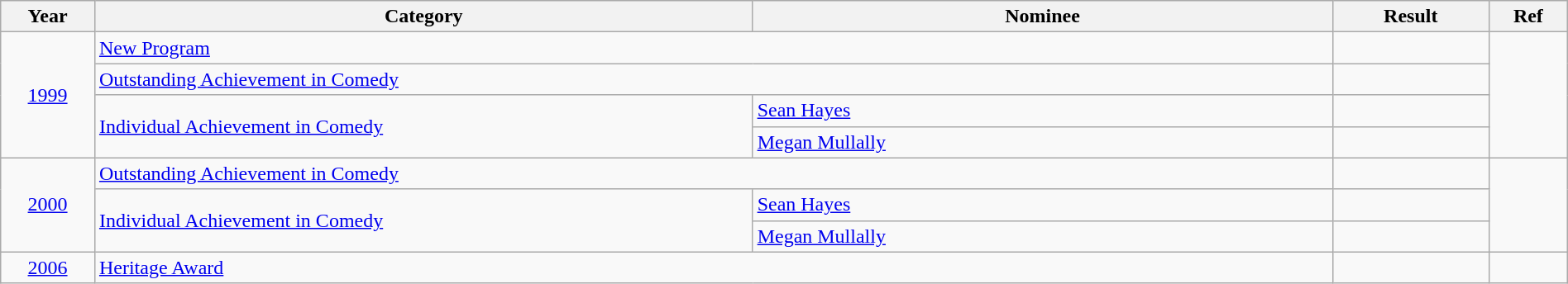<table class="wikitable" style="width:100%;">
<tr>
<th style="width:6%;">Year</th>
<th style="width:42%;">Category</th>
<th style="width:37%;">Nominee</th>
<th style="width:10%;">Result</th>
<th style="width:5%;">Ref</th>
</tr>
<tr>
<td rowspan="4" style="text-align:center;"><a href='#'>1999</a></td>
<td colspan="2"><a href='#'>New Program</a></td>
<td></td>
<td rowspan="4" style="text-align:center;"></td>
</tr>
<tr>
<td colspan="2"><a href='#'>Outstanding Achievement in Comedy</a></td>
<td></td>
</tr>
<tr>
<td rowspan="2"><a href='#'>Individual Achievement in Comedy</a></td>
<td><a href='#'>Sean Hayes</a></td>
<td></td>
</tr>
<tr>
<td><a href='#'>Megan Mullally</a></td>
<td></td>
</tr>
<tr>
<td rowspan="3" style="text-align:center;"><a href='#'>2000</a></td>
<td colspan="2"><a href='#'>Outstanding Achievement in Comedy</a></td>
<td></td>
<td rowspan="3" style="text-align:center;"></td>
</tr>
<tr>
<td rowspan="2"><a href='#'>Individual Achievement in Comedy</a></td>
<td><a href='#'>Sean Hayes</a></td>
<td></td>
</tr>
<tr>
<td><a href='#'>Megan Mullally</a></td>
<td></td>
</tr>
<tr>
<td style="text-align:center;"><a href='#'>2006</a></td>
<td colspan="2"><a href='#'>Heritage Award</a></td>
<td></td>
<td style="text-align:center;"></td>
</tr>
</table>
